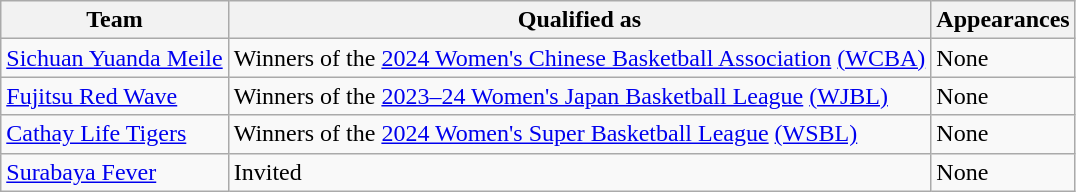<table class="wikitable">
<tr>
<th>Team</th>
<th>Qualified as</th>
<th>Appearances</th>
</tr>
<tr>
<td> <a href='#'>Sichuan Yuanda Meile</a></td>
<td>Winners of the <a href='#'>2024 Women's Chinese Basketball Association</a> <a href='#'>(WCBA)</a></td>
<td>None</td>
</tr>
<tr>
<td> <a href='#'>Fujitsu Red Wave</a></td>
<td>Winners of the <a href='#'>2023–24 Women's Japan Basketball League</a> <a href='#'>(WJBL)</a></td>
<td>None</td>
</tr>
<tr>
<td> <a href='#'>Cathay Life Tigers</a></td>
<td>Winners of the <a href='#'>2024 Women's Super Basketball League</a> <a href='#'>(WSBL)</a></td>
<td>None</td>
</tr>
<tr>
<td> <a href='#'>Surabaya Fever</a></td>
<td>Invited</td>
<td>None</td>
</tr>
</table>
